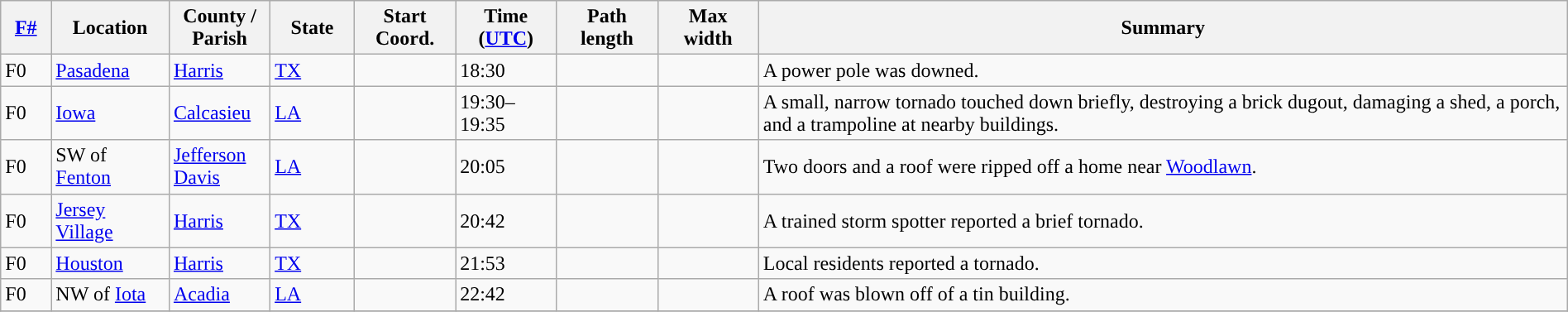<table class="wikitable sortable" style="width:100%;">
<tr>
<th scope="col"  style="width:3%; text-align:center;"><a href='#'>F#</a></th>
<th scope="col"  style="width:7%; text-align:center;" class="unsortable">Location</th>
<th scope="col"  style="width:6%; text-align:center;" class="unsortable">County / Parish</th>
<th scope="col"  style="width:5%; text-align:center;">State</th>
<th scope="col"  style="width:6%; text-align:center;">Start Coord.</th>
<th scope="col"  style="width:6%; text-align:center;">Time (<a href='#'>UTC</a>)</th>
<th scope="col"  style="width:6%; text-align:center;">Path length</th>
<th scope="col"  style="width:6%; text-align:center;">Max width</th>
<th scope="col" class="unsortable" style="width:48%; text-align:center;">Summary</th>
</tr>
<tr>
<td>F0</td>
<td><a href='#'>Pasadena</a></td>
<td><a href='#'>Harris</a></td>
<td><a href='#'>TX</a></td>
<td></td>
<td>18:30</td>
<td></td>
<td></td>
<td>A power pole was downed.</td>
</tr>
<tr>
<td>F0</td>
<td><a href='#'>Iowa</a></td>
<td><a href='#'>Calcasieu</a></td>
<td><a href='#'>LA</a></td>
<td></td>
<td>19:30–19:35</td>
<td></td>
<td></td>
<td>A small, narrow tornado touched down briefly, destroying a brick dugout, damaging a shed, a porch, and a trampoline at nearby buildings.</td>
</tr>
<tr>
<td>F0</td>
<td>SW of <a href='#'>Fenton</a></td>
<td><a href='#'>Jefferson Davis</a></td>
<td><a href='#'>LA</a></td>
<td></td>
<td>20:05</td>
<td></td>
<td></td>
<td>Two doors and a roof were ripped off a home near <a href='#'>Woodlawn</a>.</td>
</tr>
<tr>
<td>F0</td>
<td><a href='#'>Jersey Village</a></td>
<td><a href='#'>Harris</a></td>
<td><a href='#'>TX</a></td>
<td></td>
<td>20:42</td>
<td></td>
<td></td>
<td>A trained storm spotter reported a brief tornado.</td>
</tr>
<tr>
<td>F0</td>
<td><a href='#'>Houston</a></td>
<td><a href='#'>Harris</a></td>
<td><a href='#'>TX</a></td>
<td></td>
<td>21:53</td>
<td></td>
<td></td>
<td>Local residents reported a tornado.</td>
</tr>
<tr>
<td>F0</td>
<td>NW of <a href='#'>Iota</a></td>
<td><a href='#'>Acadia</a></td>
<td><a href='#'>LA</a></td>
<td></td>
<td>22:42</td>
<td></td>
<td></td>
<td>A roof was blown off of a tin building.</td>
</tr>
<tr>
</tr>
</table>
